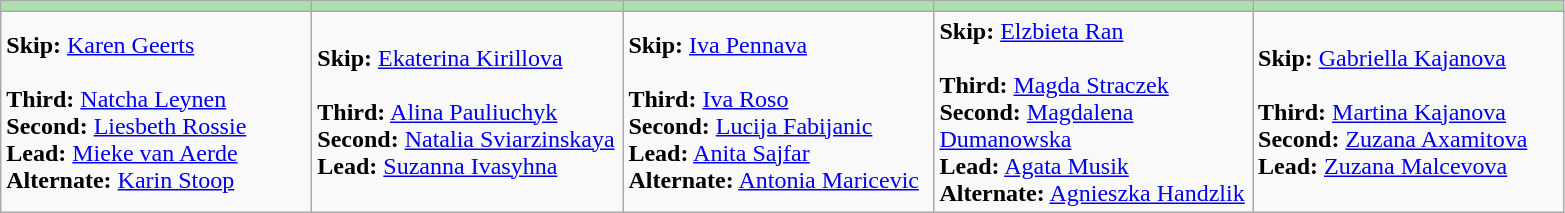<table class="wikitable">
<tr>
<th style="background: #ACE1AF;" width="200"></th>
<th style="background: #ACE1AF;" width="200"></th>
<th style="background: #ACE1AF;" width="200"></th>
<th style="background: #ACE1AF;" width="205"></th>
<th style="background: #ACE1AF;" width="200"></th>
</tr>
<tr>
<td><strong>Skip:</strong> <a href='#'>Karen Geerts</a> <br><br><strong>Third:</strong> <a href='#'>Natcha Leynen</a> <br>
<strong>Second:</strong> <a href='#'>Liesbeth Rossie</a> <br>
<strong>Lead:</strong> <a href='#'>Mieke van Aerde</a> <br>
<strong>Alternate:</strong> <a href='#'>Karin Stoop</a></td>
<td><strong>Skip:</strong> <a href='#'>Ekaterina Kirillova</a> <br><br><strong>Third:</strong> <a href='#'>Alina Pauliuchyk</a> <br>
<strong>Second:</strong> <a href='#'>Natalia Sviarzinskaya</a> <br>
<strong>Lead:</strong> <a href='#'>Suzanna Ivasyhna</a></td>
<td><strong>Skip:</strong> <a href='#'>Iva Pennava</a> <br><br><strong>Third:</strong> <a href='#'>Iva Roso</a> <br>
<strong>Second:</strong> <a href='#'>Lucija Fabijanic</a> <br>
<strong>Lead:</strong> <a href='#'>Anita Sajfar</a> <br>
<strong>Alternate:</strong> <a href='#'>Antonia Maricevic</a></td>
<td><strong>Skip:</strong> <a href='#'>Elzbieta Ran</a> <br><br><strong>Third:</strong> <a href='#'>Magda Straczek</a> <br>
<strong>Second:</strong> <a href='#'>Magdalena Dumanowska</a> <br>
<strong>Lead:</strong> <a href='#'>Agata Musik</a> <br>
<strong>Alternate:</strong> <a href='#'>Agnieszka Handzlik</a></td>
<td><strong>Skip:</strong> <a href='#'>Gabriella Kajanova</a> <br><br><strong>Third:</strong> <a href='#'>Martina Kajanova</a> <br>
<strong>Second:</strong> <a href='#'>Zuzana Axamitova</a> <br>
<strong>Lead:</strong> <a href='#'>Zuzana Malcevova</a></td>
</tr>
</table>
